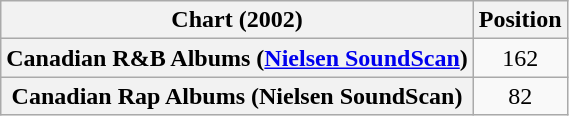<table class="wikitable sortable plainrowheaders" style="text-align:center">
<tr>
<th scope="col">Chart (2002)</th>
<th scope="col">Position</th>
</tr>
<tr>
<th scope="row">Canadian R&B Albums (<a href='#'>Nielsen SoundScan</a>)</th>
<td>162</td>
</tr>
<tr>
<th scope="row">Canadian Rap Albums (Nielsen SoundScan)</th>
<td>82</td>
</tr>
</table>
